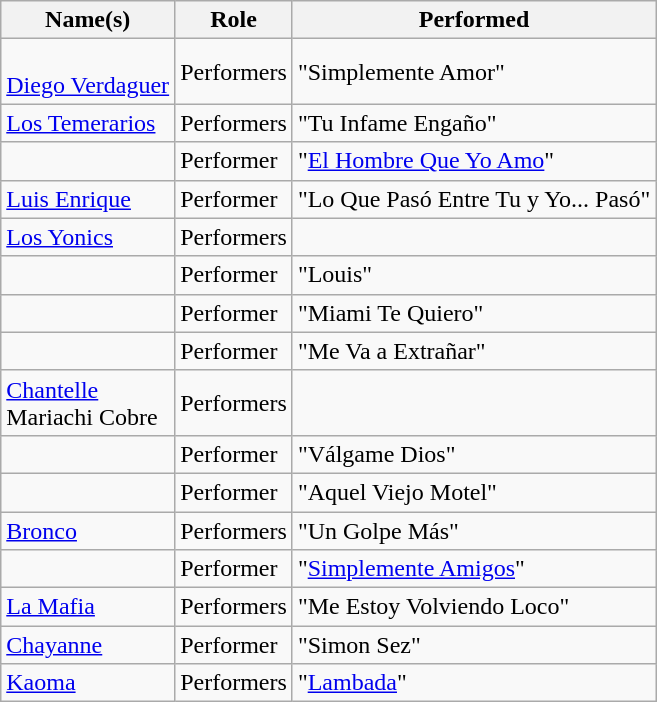<table class="wikitable sortable">
<tr>
<th>Name(s)</th>
<th>Role</th>
<th>Performed</th>
</tr>
<tr>
<td><br><a href='#'>Diego Verdaguer</a></td>
<td>Performers</td>
<td>"Simplemente Amor"</td>
</tr>
<tr>
<td><a href='#'>Los Temerarios</a></td>
<td>Performers</td>
<td>"Tu Infame Engaño"</td>
</tr>
<tr>
<td></td>
<td>Performer</td>
<td>"<a href='#'>El Hombre Que Yo Amo</a>"</td>
</tr>
<tr>
<td><a href='#'>Luis Enrique</a></td>
<td>Performer</td>
<td>"Lo Que Pasó Entre Tu y Yo... Pasó"</td>
</tr>
<tr>
<td><a href='#'>Los Yonics</a></td>
<td>Performers</td>
<td></td>
</tr>
<tr>
<td></td>
<td>Performer</td>
<td>"Louis"</td>
</tr>
<tr>
<td></td>
<td>Performer</td>
<td>"Miami Te Quiero"</td>
</tr>
<tr>
<td></td>
<td>Performer</td>
<td>"Me Va a Extrañar"</td>
</tr>
<tr>
<td><a href='#'>Chantelle</a><br>Mariachi Cobre</td>
<td>Performers</td>
<td></td>
</tr>
<tr>
<td></td>
<td>Performer</td>
<td>"Válgame Dios"</td>
</tr>
<tr>
<td></td>
<td>Performer</td>
<td>"Aquel Viejo Motel"</td>
</tr>
<tr>
<td><a href='#'>Bronco</a></td>
<td>Performers</td>
<td>"Un Golpe Más"</td>
</tr>
<tr>
<td></td>
<td>Performer</td>
<td>"<a href='#'>Simplemente Amigos</a>"</td>
</tr>
<tr>
<td><a href='#'>La Mafia</a></td>
<td>Performers</td>
<td>"Me Estoy Volviendo Loco"</td>
</tr>
<tr>
<td><a href='#'>Chayanne</a></td>
<td>Performer</td>
<td>"Simon Sez"</td>
</tr>
<tr>
<td><a href='#'>Kaoma</a></td>
<td>Performers</td>
<td>"<a href='#'>Lambada</a>"</td>
</tr>
</table>
